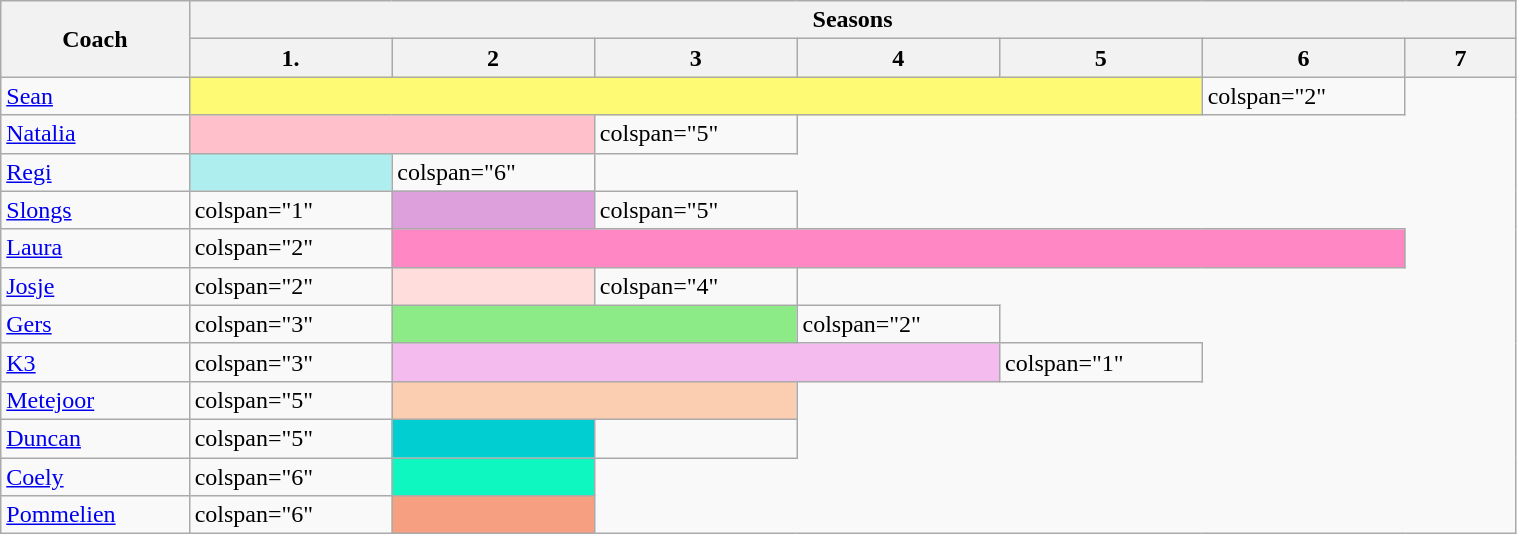<table class="wikitable" width="80%">
<tr>
<th rowspan="2" width="40">Coach</th>
<th colspan="7">Seasons</th>
</tr>
<tr>
<th width="40">1.</th>
<th width="40">2</th>
<th width="40">3</th>
<th width="40">4</th>
<th width="40">5</th>
<th width="40">6</th>
<th width="40">7</th>
</tr>
<tr>
<td><a href='#'>Sean</a></td>
<td colspan="5" style="background:#fffa73"></td>
<td>colspan="2" </td>
</tr>
<tr>
<td><a href='#'>Natalia</a></td>
<td colspan="2" style="background:pink"></td>
<td>colspan="5" </td>
</tr>
<tr>
<td><a href='#'>Regi</a></td>
<td style="background:#afeeee"></td>
<td>colspan="6" </td>
</tr>
<tr>
<td><a href='#'>Slongs</a></td>
<td>colspan="1" </td>
<td colspan="1" style="background:#dda0dd"></td>
<td>colspan="5" </td>
</tr>
<tr>
<td><a href='#'>Laura</a></td>
<td>colspan="2" </td>
<td colspan="5" style="background:#FF87C3"></td>
</tr>
<tr>
<td><a href='#'>Josje</a></td>
<td>colspan="2" </td>
<td colspan="1" style="background:#ffdddd"></td>
<td>colspan="4" </td>
</tr>
<tr>
<td><a href='#'>Gers</a></td>
<td>colspan="3" </td>
<td colspan="2" style="background:#8deb87"></td>
<td>colspan="2" </td>
</tr>
<tr>
<td><a href='#'>K3</a></td>
<td>colspan="3" </td>
<td colspan="3" style="background:#f4bbee"></td>
<td>colspan="1" </td>
</tr>
<tr>
<td><a href='#'>Metejoor</a></td>
<td>colspan="5" </td>
<td colspan="2" style="background:#fbceb1"></td>
</tr>
<tr>
<td><a href='#'>Duncan</a></td>
<td>colspan="5" </td>
<td colspan="1" style="background:#00ced1"></td>
<td></td>
</tr>
<tr>
<td><a href='#'>Coely</a></td>
<td>colspan="6" </td>
<td colspan="1" style="background:#0ff7c0"></td>
</tr>
<tr>
<td><a href='#'>Pommelien</a></td>
<td>colspan="6" </td>
<td colspan="1" style="background:#F79F81"></td>
</tr>
</table>
